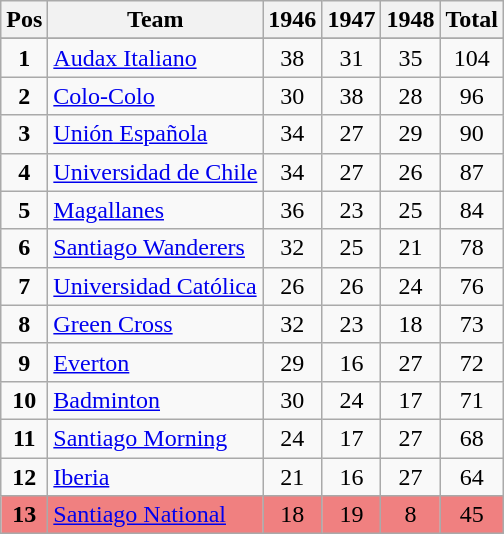<table class="wikitable sortable">
<tr>
<th>Pos</th>
<th>Team</th>
<th>1946</th>
<th>1947</th>
<th>1948</th>
<th>Total</th>
</tr>
<tr align=center>
</tr>
<tr align=center>
<td><strong>1</strong></td>
<td align=left><a href='#'>Audax Italiano</a></td>
<td>38</td>
<td>31</td>
<td>35</td>
<td>104</td>
</tr>
<tr align=center>
<td><strong>2</strong></td>
<td align=left><a href='#'>Colo-Colo</a></td>
<td>30</td>
<td>38</td>
<td>28</td>
<td>96</td>
</tr>
<tr align=center>
<td><strong>3</strong></td>
<td align=left><a href='#'>Unión Española</a></td>
<td>34</td>
<td>27</td>
<td>29</td>
<td>90</td>
</tr>
<tr align=center>
<td><strong>4</strong></td>
<td align=left><a href='#'>Universidad de Chile</a></td>
<td>34</td>
<td>27</td>
<td>26</td>
<td>87</td>
</tr>
<tr align=center>
<td><strong>5</strong></td>
<td align=left><a href='#'>Magallanes</a></td>
<td>36</td>
<td>23</td>
<td>25</td>
<td>84</td>
</tr>
<tr align=center>
<td><strong>6</strong></td>
<td align=left><a href='#'>Santiago Wanderers</a></td>
<td>32</td>
<td>25</td>
<td>21</td>
<td>78</td>
</tr>
<tr align=center>
<td><strong>7</strong></td>
<td align=left><a href='#'>Universidad Católica</a></td>
<td>26</td>
<td>26</td>
<td>24</td>
<td>76</td>
</tr>
<tr align=center>
<td><strong>8</strong></td>
<td align=left><a href='#'>Green Cross</a></td>
<td>32</td>
<td>23</td>
<td>18</td>
<td>73</td>
</tr>
<tr align=center>
<td><strong>9</strong></td>
<td align=left><a href='#'>Everton</a></td>
<td>29</td>
<td>16</td>
<td>27</td>
<td>72</td>
</tr>
<tr align=center>
<td><strong>10</strong></td>
<td align=left><a href='#'>Badminton</a></td>
<td>30</td>
<td>24</td>
<td>17</td>
<td>71</td>
</tr>
<tr align=center>
<td><strong>11</strong></td>
<td align=left><a href='#'>Santiago Morning</a></td>
<td>24</td>
<td>17</td>
<td>27</td>
<td>68</td>
</tr>
<tr align=center>
<td><strong>12</strong></td>
<td align=left><a href='#'>Iberia</a></td>
<td>21</td>
<td>16</td>
<td>27</td>
<td>64</td>
</tr>
<tr align=center style="background:#F08080;">
<td><strong>13</strong></td>
<td align=left><a href='#'>Santiago National</a></td>
<td>18</td>
<td>19</td>
<td>8</td>
<td>45</td>
</tr>
</table>
